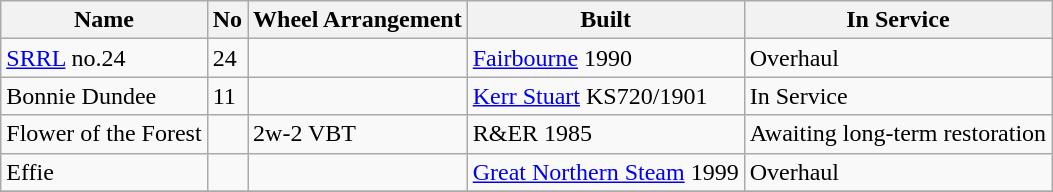<table class="wikitable">
<tr>
<th>Name</th>
<th>No</th>
<th>Wheel Arrangement</th>
<th>Built</th>
<th>In Service</th>
</tr>
<tr>
<td><a href='#'>SRRL</a> no.24</td>
<td>24</td>
<td></td>
<td><a href='#'>Fairbourne</a> 1990</td>
<td>Overhaul</td>
</tr>
<tr>
<td>Bonnie Dundee</td>
<td>11</td>
<td></td>
<td><a href='#'>Kerr Stuart</a> KS720/1901</td>
<td>In Service</td>
</tr>
<tr>
<td>Flower of the Forest</td>
<td></td>
<td>2w-2 VBT</td>
<td>R&ER 1985</td>
<td>Awaiting long-term restoration</td>
</tr>
<tr>
<td>Effie</td>
<td></td>
<td></td>
<td><a href='#'>Great Northern Steam</a> 1999</td>
<td>Overhaul</td>
</tr>
<tr>
</tr>
</table>
